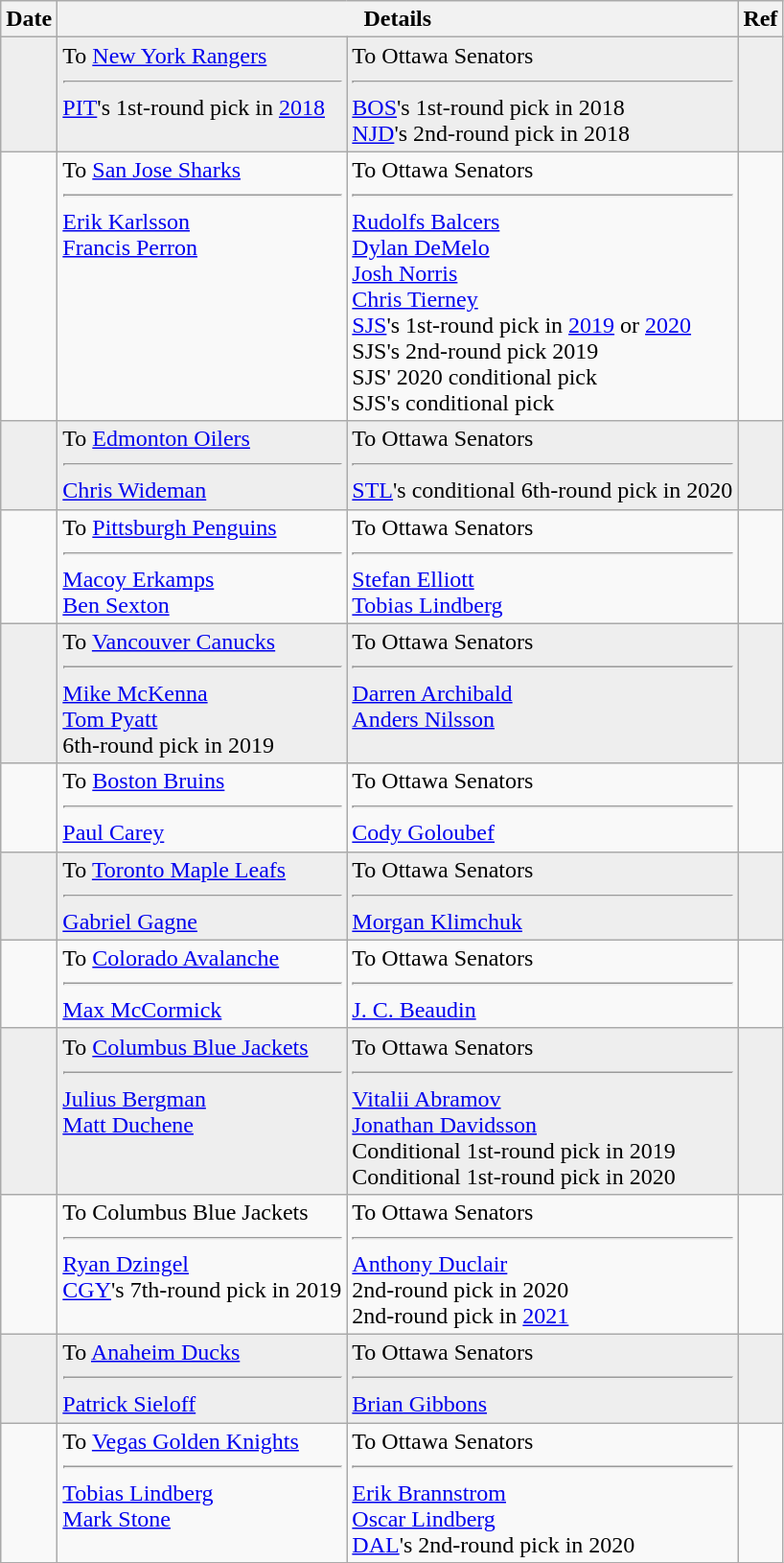<table class="wikitable">
<tr>
<th>Date</th>
<th colspan="2">Details</th>
<th>Ref</th>
</tr>
<tr style="background:#eee;">
<td></td>
<td valign="top">To <a href='#'>New York Rangers</a><hr><a href='#'>PIT</a>'s 1st-round pick in <a href='#'>2018</a></td>
<td valign="top">To Ottawa Senators<hr><a href='#'>BOS</a>'s 1st-round pick in 2018<br><a href='#'>NJD</a>'s 2nd-round pick in 2018</td>
<td></td>
</tr>
<tr>
<td></td>
<td valign="top">To <a href='#'>San Jose Sharks</a><hr><a href='#'>Erik Karlsson</a><br><a href='#'>Francis Perron</a></td>
<td valign="top">To Ottawa Senators<hr><a href='#'>Rudolfs Balcers</a><br><a href='#'>Dylan DeMelo</a><br><a href='#'>Josh Norris</a><br><a href='#'>Chris Tierney</a><br><a href='#'>SJS</a>'s 1st-round pick in <a href='#'>2019</a> or <a href='#'>2020</a><br>SJS's 2nd-round pick 2019<br>SJS' 2020 conditional pick<br>SJS's conditional pick</td>
<td></td>
</tr>
<tr style="background:#eee;">
<td></td>
<td valign="top">To <a href='#'>Edmonton Oilers</a><hr><a href='#'>Chris Wideman</a></td>
<td valign="top">To Ottawa Senators<hr><a href='#'>STL</a>'s conditional 6th-round pick in 2020</td>
<td></td>
</tr>
<tr>
<td></td>
<td valign="top">To <a href='#'>Pittsburgh Penguins</a><hr><a href='#'>Macoy Erkamps</a><br><a href='#'>Ben Sexton</a></td>
<td valign="top">To Ottawa Senators<hr><a href='#'>Stefan Elliott</a><br><a href='#'>Tobias Lindberg</a></td>
<td></td>
</tr>
<tr style="background:#eee;">
<td></td>
<td valign="top">To <a href='#'>Vancouver Canucks</a><hr><a href='#'>Mike McKenna</a><br><a href='#'>Tom Pyatt</a><br>6th-round pick in 2019</td>
<td valign="top">To Ottawa Senators<hr><a href='#'>Darren Archibald</a><br><a href='#'>Anders Nilsson</a></td>
<td></td>
</tr>
<tr>
<td></td>
<td valign="top">To <a href='#'>Boston Bruins</a><hr><a href='#'>Paul Carey</a></td>
<td valign="top">To Ottawa Senators<hr><a href='#'>Cody Goloubef</a></td>
<td></td>
</tr>
<tr style="background:#eee;">
<td></td>
<td valign="top">To <a href='#'>Toronto Maple Leafs</a><hr><a href='#'>Gabriel Gagne</a></td>
<td valign="top">To Ottawa Senators<hr><a href='#'>Morgan Klimchuk</a></td>
<td></td>
</tr>
<tr>
<td></td>
<td valign="top">To <a href='#'>Colorado Avalanche</a><hr><a href='#'>Max McCormick</a></td>
<td valign="top">To Ottawa Senators<hr><a href='#'>J. C. Beaudin</a></td>
<td></td>
</tr>
<tr style="background:#eee;">
<td></td>
<td valign="top">To <a href='#'>Columbus Blue Jackets</a><hr><a href='#'>Julius Bergman</a><br><a href='#'>Matt Duchene</a></td>
<td valign="top">To Ottawa Senators<hr><a href='#'>Vitalii Abramov</a><br><a href='#'>Jonathan Davidsson</a><br>Conditional 1st-round pick in 2019<br>Conditional 1st-round pick in 2020</td>
<td></td>
</tr>
<tr>
<td></td>
<td valign="top">To Columbus Blue Jackets<hr><a href='#'>Ryan Dzingel</a><br><a href='#'>CGY</a>'s 7th-round pick in 2019</td>
<td valign="top">To Ottawa Senators<hr><a href='#'>Anthony Duclair</a><br>2nd-round pick in 2020<br>2nd-round pick in <a href='#'>2021</a></td>
<td></td>
</tr>
<tr style="background:#eee;">
<td></td>
<td valign="top">To <a href='#'>Anaheim Ducks</a><hr><a href='#'>Patrick Sieloff</a></td>
<td valign="top">To Ottawa Senators<hr><a href='#'>Brian Gibbons</a></td>
<td></td>
</tr>
<tr>
<td></td>
<td valign="top">To <a href='#'>Vegas Golden Knights</a><hr><a href='#'>Tobias Lindberg</a><br><a href='#'>Mark Stone</a></td>
<td valign="top">To Ottawa Senators<hr><a href='#'>Erik Brannstrom</a><br><a href='#'>Oscar Lindberg</a><br><a href='#'>DAL</a>'s 2nd-round pick in 2020</td>
<td></td>
</tr>
</table>
